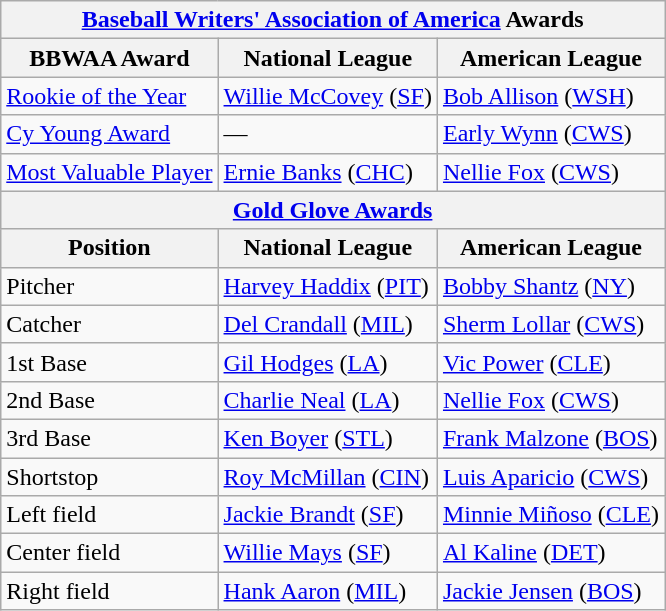<table class="wikitable">
<tr>
<th colspan="3"><a href='#'>Baseball Writers' Association of America</a> Awards</th>
</tr>
<tr>
<th>BBWAA Award</th>
<th>National League</th>
<th>American League</th>
</tr>
<tr>
<td><a href='#'>Rookie of the Year</a></td>
<td><a href='#'>Willie McCovey</a> (<a href='#'>SF</a>)</td>
<td><a href='#'>Bob Allison</a> (<a href='#'>WSH</a>)</td>
</tr>
<tr>
<td><a href='#'>Cy Young Award</a></td>
<td>—</td>
<td><a href='#'>Early Wynn</a> (<a href='#'>CWS</a>)</td>
</tr>
<tr>
<td><a href='#'>Most Valuable Player</a></td>
<td><a href='#'>Ernie Banks</a> (<a href='#'>CHC</a>)</td>
<td><a href='#'>Nellie Fox</a> (<a href='#'>CWS</a>)</td>
</tr>
<tr>
<th colspan="3"><a href='#'>Gold Glove Awards</a></th>
</tr>
<tr>
<th>Position</th>
<th>National League</th>
<th>American League</th>
</tr>
<tr>
<td>Pitcher</td>
<td><a href='#'>Harvey Haddix</a> (<a href='#'>PIT</a>)</td>
<td><a href='#'>Bobby Shantz</a> (<a href='#'>NY</a>)</td>
</tr>
<tr>
<td>Catcher</td>
<td><a href='#'>Del Crandall</a> (<a href='#'>MIL</a>)</td>
<td><a href='#'>Sherm Lollar</a> (<a href='#'>CWS</a>)</td>
</tr>
<tr>
<td>1st Base</td>
<td><a href='#'>Gil Hodges</a> (<a href='#'>LA</a>)</td>
<td><a href='#'>Vic Power</a> (<a href='#'>CLE</a>)</td>
</tr>
<tr>
<td>2nd Base</td>
<td><a href='#'>Charlie Neal</a> (<a href='#'>LA</a>)</td>
<td><a href='#'>Nellie Fox</a> (<a href='#'>CWS</a>)</td>
</tr>
<tr>
<td>3rd Base</td>
<td><a href='#'>Ken Boyer</a> (<a href='#'>STL</a>)</td>
<td><a href='#'>Frank Malzone</a> (<a href='#'>BOS</a>)</td>
</tr>
<tr>
<td>Shortstop</td>
<td><a href='#'>Roy McMillan</a> (<a href='#'>CIN</a>)</td>
<td><a href='#'>Luis Aparicio</a> (<a href='#'>CWS</a>)</td>
</tr>
<tr>
<td>Left field</td>
<td><a href='#'>Jackie Brandt</a> (<a href='#'>SF</a>)</td>
<td><a href='#'>Minnie Miñoso</a> (<a href='#'>CLE</a>)</td>
</tr>
<tr>
<td>Center field</td>
<td><a href='#'>Willie Mays</a> (<a href='#'>SF</a>)</td>
<td><a href='#'>Al Kaline</a> (<a href='#'>DET</a>)</td>
</tr>
<tr>
<td>Right field</td>
<td><a href='#'>Hank Aaron</a> (<a href='#'>MIL</a>)</td>
<td><a href='#'>Jackie Jensen</a> (<a href='#'>BOS</a>)</td>
</tr>
</table>
